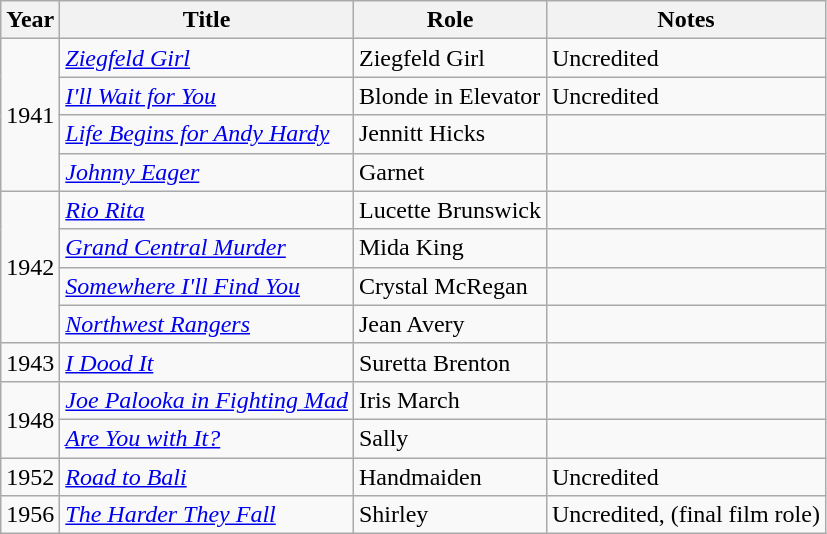<table class="wikitable">
<tr>
<th>Year</th>
<th>Title</th>
<th>Role</th>
<th>Notes</th>
</tr>
<tr>
<td rowspan=4>1941</td>
<td><em><a href='#'>Ziegfeld Girl</a></em></td>
<td>Ziegfeld Girl</td>
<td>Uncredited</td>
</tr>
<tr>
<td><em><a href='#'>I'll Wait for You</a></em></td>
<td>Blonde in Elevator</td>
<td>Uncredited</td>
</tr>
<tr>
<td><em><a href='#'>Life Begins for Andy Hardy</a></em></td>
<td>Jennitt Hicks</td>
<td></td>
</tr>
<tr>
<td><em><a href='#'>Johnny Eager</a></em></td>
<td>Garnet</td>
<td></td>
</tr>
<tr>
<td rowspan=4>1942</td>
<td><em><a href='#'>Rio Rita</a></em></td>
<td>Lucette Brunswick</td>
<td></td>
</tr>
<tr>
<td><em><a href='#'>Grand Central Murder</a></em></td>
<td>Mida King</td>
<td></td>
</tr>
<tr>
<td><em><a href='#'>Somewhere I'll Find You</a></em></td>
<td>Crystal McRegan</td>
<td></td>
</tr>
<tr>
<td><em><a href='#'>Northwest Rangers</a></em></td>
<td>Jean Avery</td>
<td></td>
</tr>
<tr>
<td>1943</td>
<td><em><a href='#'>I Dood It</a></em></td>
<td>Suretta Brenton</td>
<td></td>
</tr>
<tr>
<td rowspan=2>1948</td>
<td><em><a href='#'>Joe Palooka in Fighting Mad</a></em></td>
<td>Iris March</td>
<td></td>
</tr>
<tr>
<td><em><a href='#'>Are You with It?</a></em></td>
<td>Sally</td>
<td></td>
</tr>
<tr>
<td>1952</td>
<td><em><a href='#'>Road to Bali</a></em></td>
<td>Handmaiden</td>
<td>Uncredited</td>
</tr>
<tr>
<td>1956</td>
<td><em><a href='#'>The Harder They Fall</a></em></td>
<td>Shirley</td>
<td>Uncredited, (final film role)</td>
</tr>
</table>
